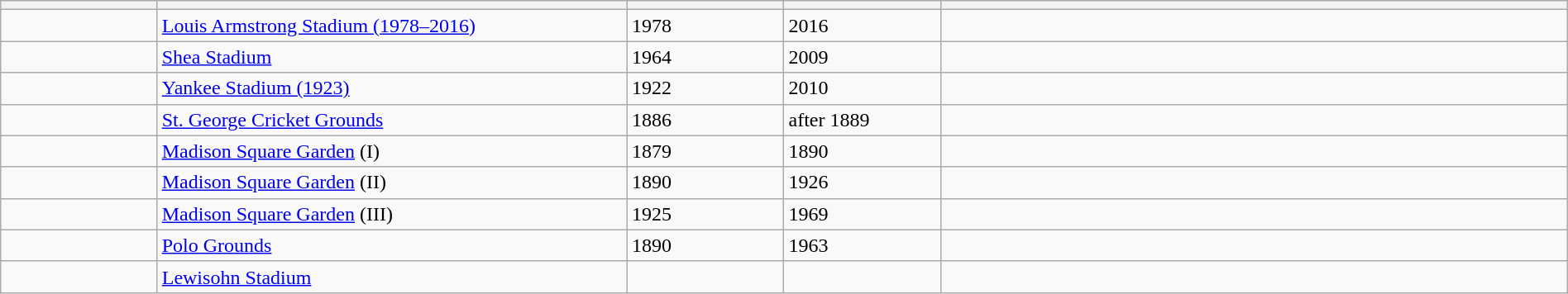<table class="wikitable sortable" style="width:100%;">
<tr>
<th style="width:10%;"></th>
<th style="width:30%;"></th>
<th style="width:10%;"></th>
<th style="width:10%;"></th>
<th style="width:40%;"></th>
</tr>
<tr>
<td></td>
<td><a href='#'>Louis Armstrong Stadium (1978–2016)</a></td>
<td>1978</td>
<td>2016</td>
<td></td>
</tr>
<tr>
<td></td>
<td><a href='#'>Shea Stadium</a></td>
<td>1964</td>
<td>2009</td>
<td></td>
</tr>
<tr>
<td></td>
<td><a href='#'>Yankee Stadium (1923)</a></td>
<td>1922</td>
<td>2010</td>
<td></td>
</tr>
<tr>
<td></td>
<td><a href='#'>St. George Cricket Grounds</a></td>
<td>1886</td>
<td>after 1889</td>
<td></td>
</tr>
<tr>
<td></td>
<td><a href='#'>Madison Square Garden</a> (I)</td>
<td>1879</td>
<td>1890</td>
<td></td>
</tr>
<tr>
<td></td>
<td><a href='#'>Madison Square Garden</a> (II)</td>
<td>1890</td>
<td>1926</td>
<td></td>
</tr>
<tr>
<td></td>
<td><a href='#'>Madison Square Garden</a> (III)</td>
<td>1925</td>
<td>1969</td>
<td></td>
</tr>
<tr>
<td></td>
<td><a href='#'>Polo Grounds</a></td>
<td>1890</td>
<td>1963</td>
<td></td>
</tr>
<tr>
<td></td>
<td><a href='#'>Lewisohn Stadium</a></td>
<td></td>
<td></td>
</tr>
</table>
